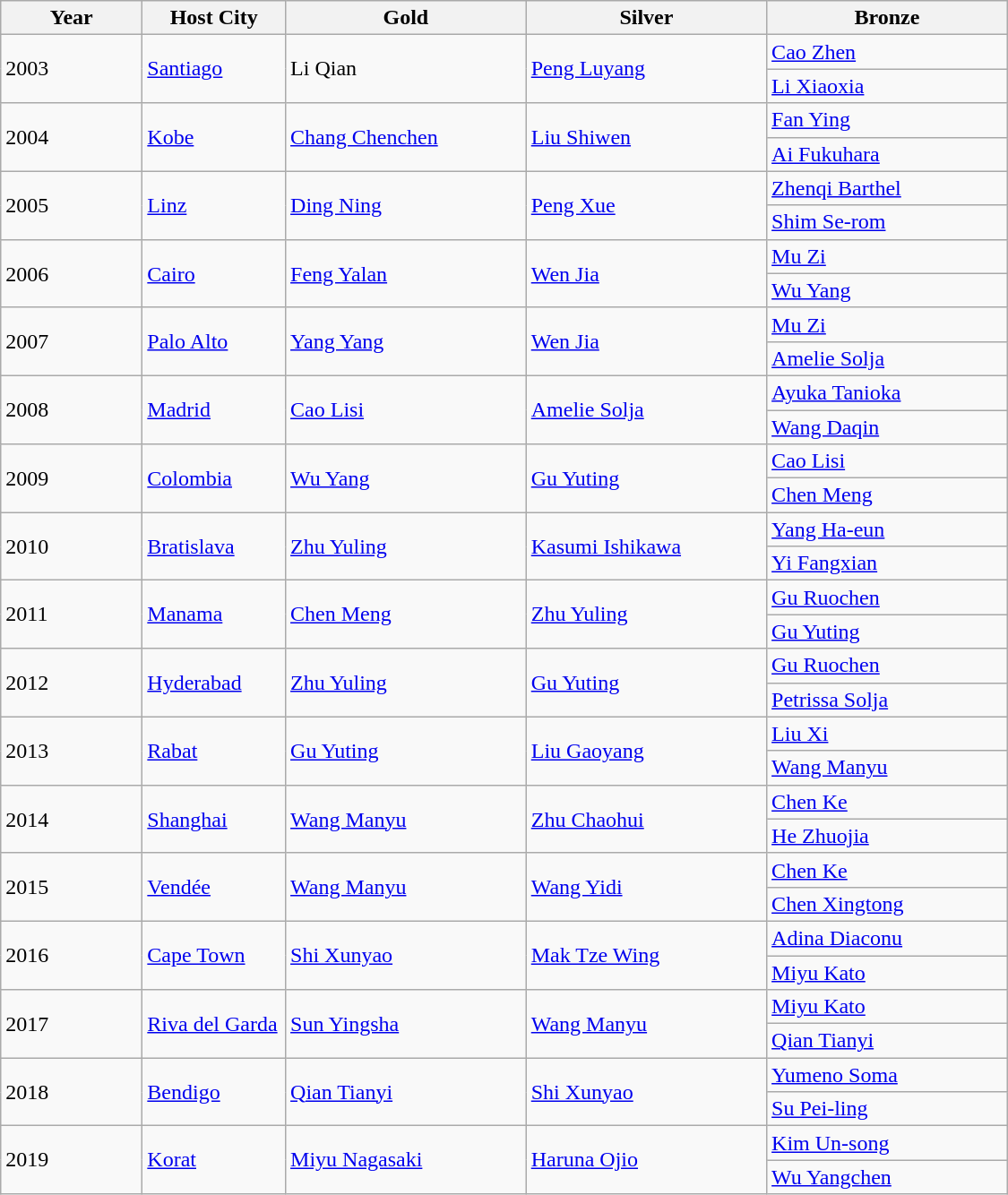<table class="wikitable" style="text-align: left; width: 750px;">
<tr>
<th width="100">Year</th>
<th width="100">Host City</th>
<th width="175">Gold</th>
<th width="175">Silver</th>
<th width="175">Bronze</th>
</tr>
<tr>
<td rowspan=2>2003</td>
<td rowspan=2><a href='#'>Santiago</a></td>
<td rowspan=2> Li Qian</td>
<td rowspan=2> <a href='#'>Peng Luyang</a></td>
<td> <a href='#'>Cao Zhen</a></td>
</tr>
<tr>
<td> <a href='#'>Li Xiaoxia</a></td>
</tr>
<tr>
<td rowspan=2>2004</td>
<td rowspan=2><a href='#'>Kobe</a></td>
<td rowspan=2> <a href='#'>Chang Chenchen</a></td>
<td rowspan=2> <a href='#'>Liu Shiwen</a></td>
<td> <a href='#'>Fan Ying</a></td>
</tr>
<tr>
<td> <a href='#'>Ai Fukuhara</a></td>
</tr>
<tr>
<td rowspan=2>2005</td>
<td rowspan=2><a href='#'>Linz</a></td>
<td rowspan=2> <a href='#'>Ding Ning</a></td>
<td rowspan=2> <a href='#'>Peng Xue</a></td>
<td> <a href='#'>Zhenqi Barthel</a></td>
</tr>
<tr>
<td> <a href='#'>Shim Se-rom</a></td>
</tr>
<tr>
<td rowspan=2>2006</td>
<td rowspan=2><a href='#'>Cairo</a></td>
<td rowspan=2> <a href='#'>Feng Yalan</a></td>
<td rowspan=2> <a href='#'>Wen Jia</a></td>
<td> <a href='#'>Mu Zi</a></td>
</tr>
<tr>
<td> <a href='#'>Wu Yang</a></td>
</tr>
<tr>
<td rowspan=2>2007</td>
<td rowspan=2><a href='#'>Palo Alto</a></td>
<td rowspan=2> <a href='#'>Yang Yang</a></td>
<td rowspan=2> <a href='#'>Wen Jia</a></td>
<td> <a href='#'>Mu Zi</a></td>
</tr>
<tr>
<td> <a href='#'>Amelie Solja</a></td>
</tr>
<tr>
<td rowspan=2>2008</td>
<td rowspan=2><a href='#'>Madrid</a></td>
<td rowspan=2> <a href='#'>Cao Lisi</a></td>
<td rowspan=2> <a href='#'>Amelie Solja</a></td>
<td> <a href='#'>Ayuka Tanioka</a></td>
</tr>
<tr>
<td> <a href='#'>Wang Daqin</a></td>
</tr>
<tr>
<td rowspan=2>2009</td>
<td rowspan=2><a href='#'>Colombia</a></td>
<td rowspan=2> <a href='#'>Wu Yang</a></td>
<td rowspan=2> <a href='#'>Gu Yuting</a></td>
<td> <a href='#'>Cao Lisi</a></td>
</tr>
<tr>
<td> <a href='#'>Chen Meng</a></td>
</tr>
<tr>
<td rowspan=2>2010</td>
<td rowspan=2><a href='#'>Bratislava</a></td>
<td rowspan=2> <a href='#'>Zhu Yuling</a></td>
<td rowspan=2> <a href='#'>Kasumi Ishikawa</a></td>
<td> <a href='#'>Yang Ha-eun</a></td>
</tr>
<tr>
<td> <a href='#'>Yi Fangxian</a></td>
</tr>
<tr>
<td rowspan=2>2011</td>
<td rowspan=2><a href='#'>Manama</a></td>
<td rowspan=2> <a href='#'>Chen Meng</a></td>
<td rowspan=2> <a href='#'>Zhu Yuling</a></td>
<td> <a href='#'>Gu Ruochen</a></td>
</tr>
<tr>
<td> <a href='#'>Gu Yuting</a></td>
</tr>
<tr>
<td rowspan=2>2012</td>
<td rowspan=2><a href='#'>Hyderabad</a></td>
<td rowspan=2> <a href='#'>Zhu Yuling</a></td>
<td rowspan=2> <a href='#'>Gu Yuting</a></td>
<td> <a href='#'>Gu Ruochen</a></td>
</tr>
<tr>
<td> <a href='#'>Petrissa Solja</a></td>
</tr>
<tr>
<td rowspan=2>2013</td>
<td rowspan=2><a href='#'>Rabat</a></td>
<td rowspan=2> <a href='#'>Gu Yuting</a></td>
<td rowspan=2> <a href='#'>Liu Gaoyang</a></td>
<td> <a href='#'>Liu Xi</a></td>
</tr>
<tr>
<td> <a href='#'>Wang Manyu</a></td>
</tr>
<tr>
<td rowspan=2>2014</td>
<td rowspan=2><a href='#'>Shanghai</a></td>
<td rowspan=2> <a href='#'>Wang Manyu</a></td>
<td rowspan=2> <a href='#'>Zhu Chaohui</a></td>
<td> <a href='#'>Chen Ke</a></td>
</tr>
<tr>
<td> <a href='#'>He Zhuojia</a></td>
</tr>
<tr>
<td rowspan=2>2015</td>
<td rowspan=2><a href='#'>Vendée</a></td>
<td rowspan=2> <a href='#'>Wang Manyu</a></td>
<td rowspan=2> <a href='#'>Wang Yidi</a></td>
<td> <a href='#'>Chen Ke</a></td>
</tr>
<tr>
<td> <a href='#'>Chen Xingtong</a></td>
</tr>
<tr>
<td rowspan=2>2016</td>
<td rowspan=2><a href='#'>Cape Town</a></td>
<td rowspan=2> <a href='#'>Shi Xunyao</a></td>
<td rowspan=2> <a href='#'>Mak Tze Wing</a></td>
<td> <a href='#'>Adina Diaconu</a></td>
</tr>
<tr>
<td> <a href='#'>Miyu Kato</a></td>
</tr>
<tr>
<td rowspan=2>2017</td>
<td rowspan=2><a href='#'>Riva del Garda</a></td>
<td rowspan=2> <a href='#'>Sun Yingsha</a></td>
<td rowspan=2> <a href='#'>Wang Manyu</a></td>
<td> <a href='#'>Miyu Kato</a></td>
</tr>
<tr>
<td> <a href='#'>Qian Tianyi</a></td>
</tr>
<tr>
<td rowspan=2>2018</td>
<td rowspan=2><a href='#'>Bendigo</a></td>
<td rowspan=2> <a href='#'>Qian Tianyi</a></td>
<td rowspan=2> <a href='#'>Shi Xunyao</a></td>
<td> <a href='#'>Yumeno Soma</a></td>
</tr>
<tr>
<td> <a href='#'>Su Pei-ling</a></td>
</tr>
<tr>
<td rowspan=2>2019</td>
<td rowspan=2><a href='#'>Korat</a></td>
<td rowspan=2> <a href='#'>Miyu Nagasaki</a></td>
<td rowspan=2> <a href='#'>Haruna Ojio</a></td>
<td> <a href='#'>Kim Un-song</a></td>
</tr>
<tr>
<td> <a href='#'>Wu Yangchen</a></td>
</tr>
</table>
